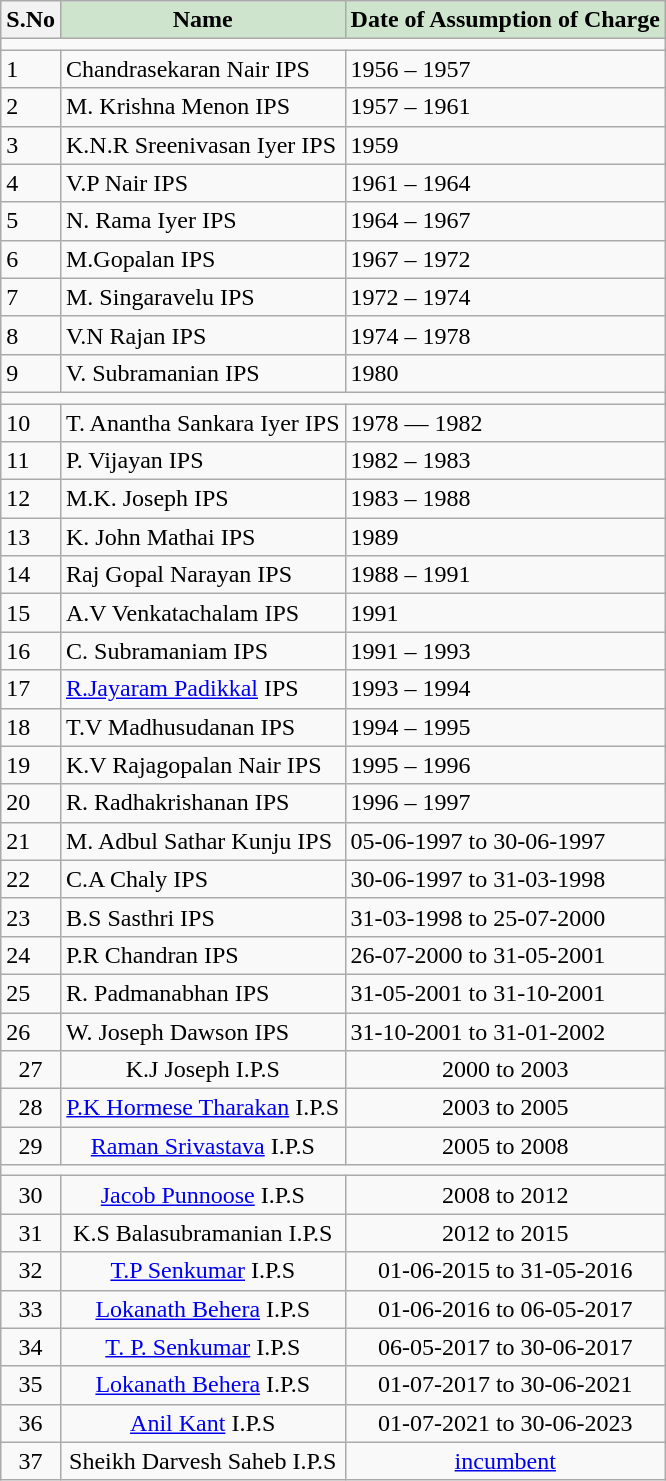<table class="wikitable">
<tr>
<th bgcolor="#cfe4cd" align="center"><span> <strong> S.No</strong></span></th>
<td bgcolor="#cfe4cd" align="center"><span> <strong> Name</strong></span></td>
<td bgcolor="#cfe4cd" align="center"><span> <strong> Date of Assumption of Charge</strong></span></td>
</tr>
<tr>
<td colspan="3"></td>
</tr>
<tr>
<td>1</td>
<td>Chandrasekaran Nair IPS</td>
<td>1956 – 1957</td>
</tr>
<tr>
<td>2</td>
<td>M. Krishna Menon IPS</td>
<td>1957 – 1961</td>
</tr>
<tr>
<td>3</td>
<td>K.N.R Sreenivasan Iyer IPS</td>
<td>1959</td>
</tr>
<tr>
<td>4</td>
<td>V.P Nair IPS</td>
<td>1961 – 1964</td>
</tr>
<tr>
<td>5</td>
<td>N. Rama Iyer IPS</td>
<td>1964 – 1967</td>
</tr>
<tr>
<td>6</td>
<td>M.Gopalan IPS</td>
<td>1967 – 1972</td>
</tr>
<tr>
<td>7</td>
<td>M. Singaravelu IPS</td>
<td>1972 – 1974</td>
</tr>
<tr>
<td>8</td>
<td>V.N Rajan IPS</td>
<td>1974 – 1978</td>
</tr>
<tr>
<td>9</td>
<td>V. Subramanian IPS</td>
<td>1980</td>
</tr>
<tr>
<td colspan="3"></td>
</tr>
<tr>
<td>10</td>
<td>T. Anantha Sankara Iyer IPS</td>
<td>1978 — 1982</td>
</tr>
<tr>
<td>11</td>
<td>P. Vijayan IPS</td>
<td>1982 – 1983</td>
</tr>
<tr>
<td>12</td>
<td>M.K. Joseph IPS</td>
<td>1983 – 1988</td>
</tr>
<tr>
<td>13</td>
<td>K. John Mathai IPS</td>
<td>1989</td>
</tr>
<tr>
<td>14</td>
<td>Raj Gopal Narayan IPS</td>
<td>1988 – 1991</td>
</tr>
<tr>
<td>15</td>
<td>A.V Venkatachalam IPS</td>
<td>1991</td>
</tr>
<tr>
<td>16</td>
<td>C. Subramaniam IPS</td>
<td>1991 – 1993</td>
</tr>
<tr>
<td>17</td>
<td><a href='#'>R.Jayaram Padikkal</a> IPS</td>
<td>1993 – 1994</td>
</tr>
<tr>
<td>18</td>
<td>T.V Madhusudanan IPS</td>
<td>1994 – 1995</td>
</tr>
<tr>
<td>19</td>
<td>K.V Rajagopalan Nair IPS</td>
<td>1995 – 1996</td>
</tr>
<tr>
<td>20</td>
<td>R. Radhakrishanan IPS</td>
<td>1996 – 1997</td>
</tr>
<tr>
<td>21</td>
<td>M. Adbul Sathar Kunju IPS</td>
<td>05-06-1997 to 30-06-1997</td>
</tr>
<tr>
<td>22</td>
<td>C.A Chaly IPS</td>
<td>30-06-1997 to 31-03-1998</td>
</tr>
<tr>
<td>23</td>
<td>B.S Sasthri IPS</td>
<td>31-03-1998 to 25-07-2000</td>
</tr>
<tr>
<td>24</td>
<td>P.R Chandran IPS</td>
<td>26-07-2000 to 31-05-2001</td>
</tr>
<tr>
<td>25</td>
<td>R. Padmanabhan IPS</td>
<td>31-05-2001 to 31-10-2001</td>
</tr>
<tr>
<td>26</td>
<td>W. Joseph Dawson IPS</td>
<td>31-10-2001 to 31-01-2002</td>
</tr>
<tr>
<td align="center">27</td>
<td align="center">K.J Joseph I.P.S</td>
<td align="center">2000 to 2003</td>
</tr>
<tr>
<td align="center">28</td>
<td align="center"><a href='#'>P.K Hormese Tharakan</a> I.P.S</td>
<td align="center">2003 to 2005</td>
</tr>
<tr>
<td align="center">29</td>
<td align="center"><a href='#'>Raman Srivastava</a> I.P.S</td>
<td align="center">2005 to 2008</td>
</tr>
<tr>
<td colspan="3"></td>
</tr>
<tr>
<td align="center">30</td>
<td align="center"><a href='#'>Jacob Punnoose</a> I.P.S</td>
<td align="center">2008 to 2012</td>
</tr>
<tr>
<td align="center">31</td>
<td align="center">K.S Balasubramanian I.P.S</td>
<td align="center">2012 to 2015</td>
</tr>
<tr>
<td align="center">32</td>
<td align="center"><a href='#'>T.P Senkumar</a> I.P.S</td>
<td align="center">01-06-2015 to 31-05-2016</td>
</tr>
<tr>
<td align="center">33</td>
<td align="center"><a href='#'>Lokanath Behera</a> I.P.S</td>
<td align="center">01-06-2016 to 06-05-2017</td>
</tr>
<tr>
<td align="center">34</td>
<td align="center"><a href='#'>T. P. Senkumar</a> I.P.S</td>
<td align="center">06-05-2017 to 30-06-2017</td>
</tr>
<tr>
<td align="center">35</td>
<td align="center"><a href='#'>Lokanath Behera</a> I.P.S</td>
<td align="center">01-07-2017 to 30-06-2021</td>
</tr>
<tr>
<td align="center">36</td>
<td align="center"><a href='#'>Anil Kant</a> I.P.S</td>
<td align="center">01-07-2021 to 30-06-2023</td>
</tr>
<tr>
<td align="center">37</td>
<td align="center">Sheikh Darvesh Saheb I.P.S</td>
<td align="center"><a href='#'>incumbent</a></td>
</tr>
</table>
